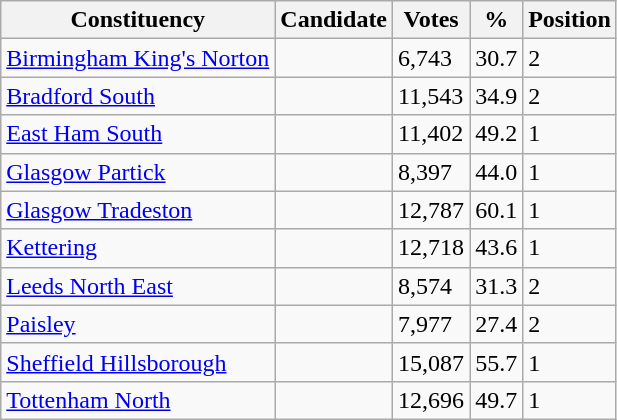<table class="wikitable sortable">
<tr>
<th>Constituency</th>
<th>Candidate</th>
<th>Votes</th>
<th>%</th>
<th>Position</th>
</tr>
<tr>
<td><a href='#'>Birmingham King's Norton</a></td>
<td></td>
<td>6,743</td>
<td>30.7</td>
<td>2</td>
</tr>
<tr>
<td><a href='#'>Bradford South</a></td>
<td></td>
<td>11,543</td>
<td>34.9</td>
<td>2</td>
</tr>
<tr>
<td><a href='#'>East Ham South</a></td>
<td></td>
<td>11,402</td>
<td>49.2</td>
<td>1</td>
</tr>
<tr>
<td><a href='#'>Glasgow Partick</a></td>
<td></td>
<td>8,397</td>
<td>44.0</td>
<td>1</td>
</tr>
<tr>
<td><a href='#'>Glasgow Tradeston</a></td>
<td></td>
<td>12,787</td>
<td>60.1</td>
<td>1</td>
</tr>
<tr>
<td><a href='#'>Kettering</a></td>
<td></td>
<td>12,718</td>
<td>43.6</td>
<td>1</td>
</tr>
<tr>
<td><a href='#'>Leeds North East</a></td>
<td></td>
<td>8,574</td>
<td>31.3</td>
<td>2</td>
</tr>
<tr>
<td><a href='#'>Paisley</a></td>
<td></td>
<td>7,977</td>
<td>27.4</td>
<td>2</td>
</tr>
<tr>
<td><a href='#'>Sheffield Hillsborough</a></td>
<td></td>
<td>15,087</td>
<td>55.7</td>
<td>1</td>
</tr>
<tr>
<td><a href='#'>Tottenham North</a></td>
<td></td>
<td>12,696</td>
<td>49.7</td>
<td>1</td>
</tr>
</table>
